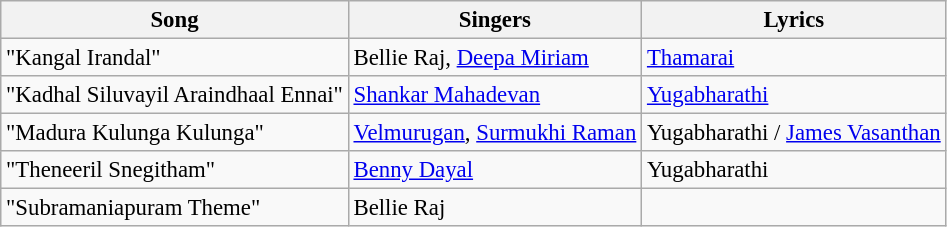<table class="wikitable" style="font-size:95%;">
<tr>
<th>Song</th>
<th>Singers</th>
<th>Lyrics</th>
</tr>
<tr>
<td>"Kangal Irandal"</td>
<td>Bellie Raj, <a href='#'>Deepa Miriam</a></td>
<td><a href='#'>Thamarai</a></td>
</tr>
<tr>
<td>"Kadhal Siluvayil Araindhaal Ennai"</td>
<td><a href='#'>Shankar Mahadevan</a></td>
<td><a href='#'>Yugabharathi</a></td>
</tr>
<tr>
<td>"Madura Kulunga Kulunga"</td>
<td><a href='#'>Velmurugan</a>, <a href='#'>Surmukhi Raman</a></td>
<td>Yugabharathi / <a href='#'>James Vasanthan</a></td>
</tr>
<tr>
<td>"Theneeril Snegitham"</td>
<td><a href='#'>Benny Dayal</a></td>
<td>Yugabharathi</td>
</tr>
<tr>
<td>"Subramaniapuram Theme"</td>
<td>Bellie Raj</td>
<td></td>
</tr>
</table>
